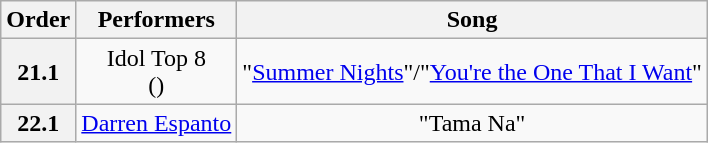<table class="wikitable" style="text-align:center;">
<tr>
<th>Order</th>
<th>Performers</th>
<th>Song</th>
</tr>
<tr>
<th>21.1</th>
<td>Idol Top 8 <br> ()</td>
<td>"<a href='#'>Summer Nights</a>"/"<a href='#'>You're the One That I Want</a>"</td>
</tr>
<tr>
<th>22.1</th>
<td><a href='#'>Darren Espanto</a></td>
<td>"Tama Na"</td>
</tr>
</table>
